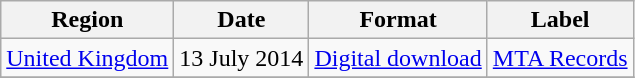<table class=wikitable>
<tr>
<th>Region</th>
<th>Date</th>
<th>Format</th>
<th>Label</th>
</tr>
<tr>
<td><a href='#'>United Kingdom</a></td>
<td>13 July 2014</td>
<td><a href='#'>Digital download</a></td>
<td><a href='#'>MTA Records</a></td>
</tr>
<tr>
</tr>
</table>
